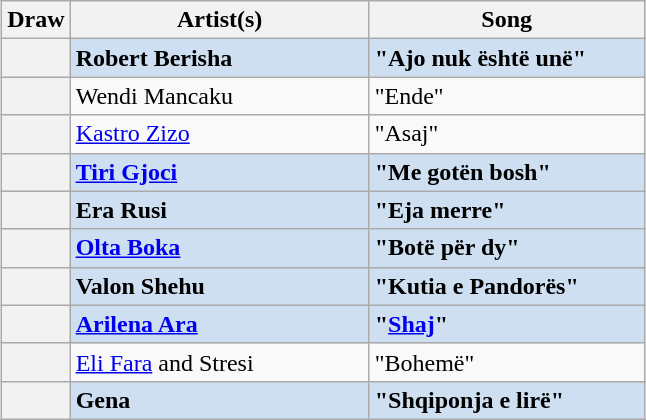<table class="sortable wikitable plainrowheaders" style="margin: 1em auto 1em auto;">
<tr>
<th>Draw</th>
<th rowspan="1" style="width:12em;">Artist(s)</th>
<th rowspan="1" style="width:11em;">Song</th>
</tr>
<tr style="font-weight:bold; background:#CEDFF2;">
<th scope="row"></th>
<td>Robert Berisha</td>
<td>"Ajo nuk është unë"</td>
</tr>
<tr>
<th scope="row"></th>
<td>Wendi Mancaku</td>
<td>"Ende"</td>
</tr>
<tr>
<th scope="row"></th>
<td><a href='#'>Kastro Zizo</a></td>
<td>"Asaj"</td>
</tr>
<tr style="font-weight:bold; background:#CEDFF2;">
<th scope="row"></th>
<td><a href='#'>Tiri Gjoci</a></td>
<td>"Me gotën bosh"</td>
</tr>
<tr style="font-weight:bold; background:#CEDFF2;">
<th scope="row"></th>
<td>Era Rusi</td>
<td>"Eja merre"</td>
</tr>
<tr style="font-weight:bold; background:#CEDFF2;">
<th scope="row"></th>
<td><a href='#'>Olta Boka</a></td>
<td>"Botë për dy"</td>
</tr>
<tr style="font-weight:bold; background:#CEDFF2;">
<th scope="row"></th>
<td>Valon Shehu</td>
<td>"Kutia e Pandorës"</td>
</tr>
<tr style="font-weight:bold; background:#CEDFF2;">
<th scope="row"></th>
<td><a href='#'>Arilena Ara</a></td>
<td>"<a href='#'>Shaj</a>"</td>
</tr>
<tr>
<th scope="row"></th>
<td><a href='#'>Eli Fara</a> and Stresi</td>
<td>"Bohemë"</td>
</tr>
<tr style="font-weight:bold; background:#CEDFF2;">
<th scope="row"></th>
<td>Gena</td>
<td>"Shqiponja e lirë"</td>
</tr>
</table>
